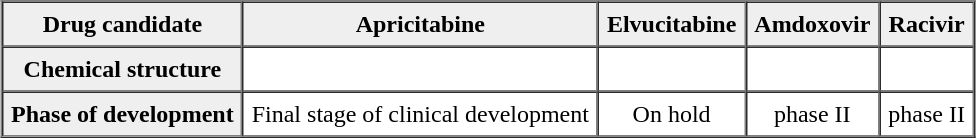<table border="1" cellpadding="5" cellspacing="0" align="center">
<tr align="center">
<th style="background: #efefef;">Drug candidate</th>
<th style="background: #efefef;">Apricitabine</th>
<th style="background: #efefef;">Elvucitabine</th>
<th style="background: #efefef;">Amdoxovir</th>
<th style="background: #efefef;">Racivir</th>
</tr>
<tr align="center">
<th style="background: #efefef;">Chemical structure</th>
<td></td>
<td></td>
<td></td>
<td></td>
</tr>
<tr>
<th style="background: #efefef;">Phase of development</th>
<td>Final stage of clinical development</td>
<td style="text-align: center;">On hold</td>
<td style="text-align: center;">phase II</td>
<td style="text-align: center;">phase II</td>
</tr>
</table>
